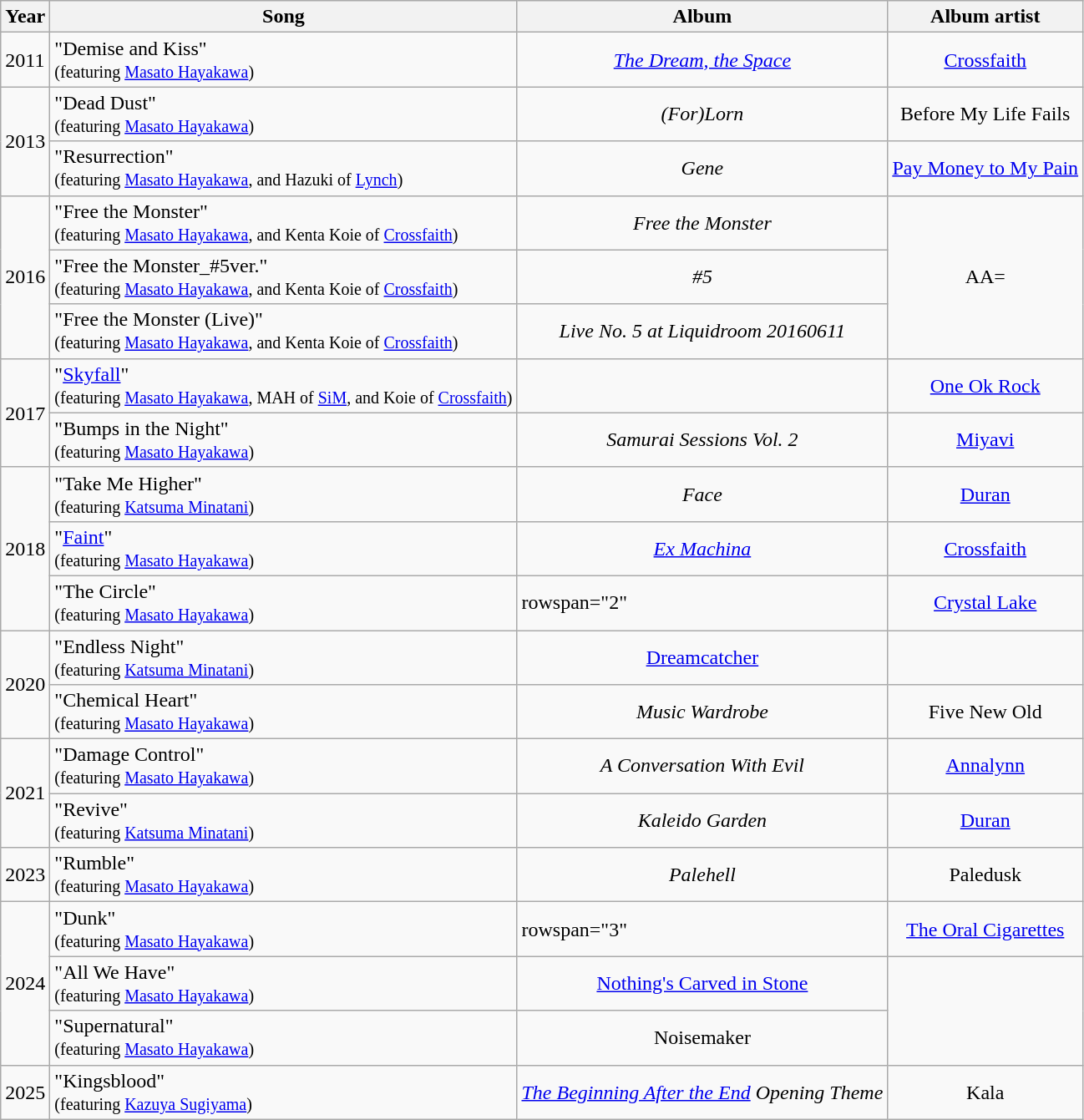<table class="wikitable">
<tr>
<th>Year</th>
<th>Song</th>
<th>Album</th>
<th>Album artist</th>
</tr>
<tr>
<td>2011</td>
<td>"Demise and Kiss"<br><small>(featuring <a href='#'>Masato Hayakawa</a>)</small></td>
<td align="center"><em><a href='#'>The Dream, the Space</a></em></td>
<td align="center"><a href='#'>Crossfaith</a></td>
</tr>
<tr>
<td rowspan="2">2013</td>
<td>"Dead Dust"<br><small>(featuring <a href='#'>Masato Hayakawa</a>)</small></td>
<td align="center"><em>(For)Lorn</em></td>
<td align="center">Before My Life Fails</td>
</tr>
<tr>
<td>"Resurrection"<br><small>(featuring <a href='#'>Masato Hayakawa</a>, and Hazuki of <a href='#'>Lynch</a>)</small></td>
<td align="center"><em>Gene</em></td>
<td align="center"><a href='#'>Pay Money to My Pain</a></td>
</tr>
<tr>
<td rowspan="3">2016</td>
<td>"Free the Monster"<br><small>(featuring <a href='#'>Masato Hayakawa</a>, and Kenta Koie of <a href='#'>Crossfaith</a>)</small></td>
<td align="center"><em>Free the Monster</em></td>
<td align="center" rowspan="3">AA=</td>
</tr>
<tr>
<td>"Free the Monster_#5ver."<br><small>(featuring <a href='#'>Masato Hayakawa</a>, and Kenta Koie of <a href='#'>Crossfaith</a>)</small></td>
<td align="center"><em>#5</em></td>
</tr>
<tr>
<td>"Free the Monster (Live)"<br><small>(featuring <a href='#'>Masato Hayakawa</a>, and Kenta Koie of <a href='#'>Crossfaith</a>)</small></td>
<td align="center"><em>Live No. 5 at Liquidroom 20160611</em></td>
</tr>
<tr>
<td rowspan="2">2017</td>
<td>"<a href='#'>Skyfall</a>"<br><small>(featuring <a href='#'>Masato Hayakawa</a>, MAH of <a href='#'>SiM</a>, and Koie of <a href='#'>Crossfaith</a>)</small></td>
<td></td>
<td align="center"><a href='#'>One Ok Rock</a></td>
</tr>
<tr>
<td>"Bumps in the Night"<br><small>(featuring <a href='#'>Masato Hayakawa</a>)</small></td>
<td align="center"><em>Samurai Sessions Vol. 2</em></td>
<td align="center"><a href='#'>Miyavi</a></td>
</tr>
<tr>
<td rowspan="3">2018</td>
<td>"Take Me Higher"<br><small>(featuring <a href='#'>Katsuma Minatani</a>)</small></td>
<td align="center"><em>Face</em></td>
<td align="center"><a href='#'>Duran</a></td>
</tr>
<tr>
<td>"<a href='#'>Faint</a>"<br><small>(featuring <a href='#'>Masato Hayakawa</a>)</small></td>
<td align="center"><em><a href='#'>Ex Machina</a></em></td>
<td align="center"><a href='#'>Crossfaith</a></td>
</tr>
<tr>
<td>"The Circle"<br><small>(featuring <a href='#'>Masato Hayakawa</a>)</small></td>
<td>rowspan="2"</td>
<td align="center"><a href='#'>Crystal Lake</a></td>
</tr>
<tr>
<td rowspan="2">2020</td>
<td>"Endless Night"<br><small>(featuring <a href='#'>Katsuma Minatani</a>)</small></td>
<td align="center"><a href='#'>Dreamcatcher</a></td>
</tr>
<tr>
<td>"Chemical Heart"<br><small>(featuring <a href='#'>Masato Hayakawa</a>)</small></td>
<td align="center"><em>Music Wardrobe</em></td>
<td align="center">Five New Old</td>
</tr>
<tr>
<td rowspan="2">2021</td>
<td>"Damage Control"<br><small>(featuring <a href='#'>Masato Hayakawa</a>)</small></td>
<td align="center"><em>A Conversation With Evil</em></td>
<td align="center"><a href='#'>Annalynn</a></td>
</tr>
<tr>
<td>"Revive"<br><small>(featuring <a href='#'>Katsuma Minatani</a>)</small></td>
<td align="center"><em>Kaleido Garden</em></td>
<td align="center"><a href='#'>Duran</a></td>
</tr>
<tr>
<td>2023</td>
<td>"Rumble"<br><small>(featuring <a href='#'>Masato Hayakawa</a>)</small></td>
<td align="center"><em>Palehell</em></td>
<td align="center">Paledusk</td>
</tr>
<tr>
<td rowspan="3">2024</td>
<td>"Dunk"<br><small>(featuring <a href='#'>Masato Hayakawa</a>)</small></td>
<td>rowspan="3"</td>
<td align="center"><a href='#'>The Oral Cigarettes</a></td>
</tr>
<tr>
<td>"All We Have"<br><small>(featuring <a href='#'>Masato Hayakawa</a>)</small></td>
<td align="center"><a href='#'>Nothing's Carved in Stone</a></td>
</tr>
<tr>
<td>"Supernatural"<br><small>(featuring <a href='#'>Masato Hayakawa</a>)</small></td>
<td align="center">Noisemaker</td>
</tr>
<tr>
<td>2025</td>
<td>"Kingsblood"<br><small>(featuring <a href='#'>Kazuya Sugiyama</a>)</small></td>
<td><em><a href='#'>The Beginning After the End</a> Opening Theme</em></td>
<td align="center">Kala</td>
</tr>
</table>
